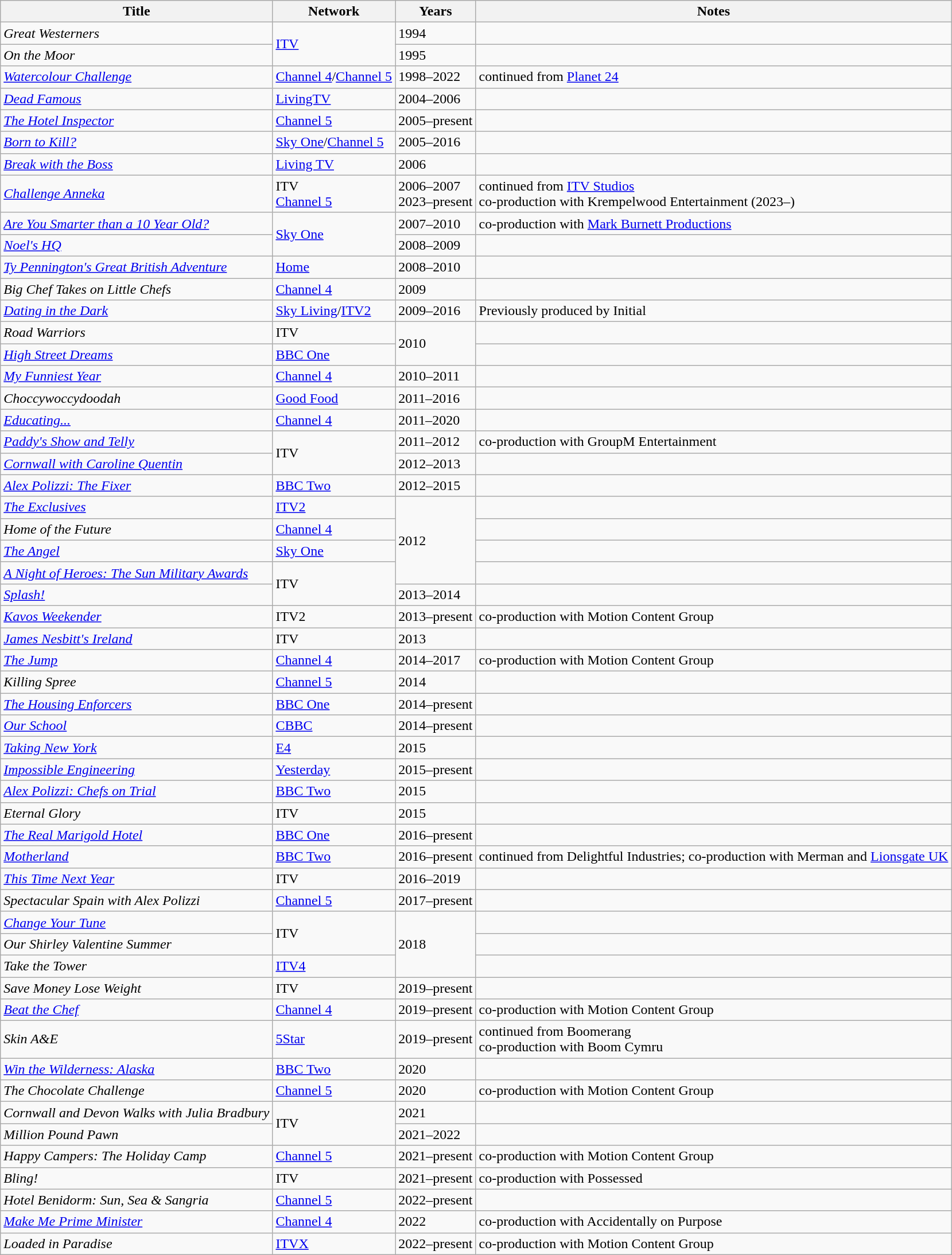<table class="wikitable sortable sticky-header">
<tr>
<th>Title</th>
<th>Network</th>
<th>Years</th>
<th>Notes</th>
</tr>
<tr>
<td><em>Great Westerners</em></td>
<td rowspan="2"><a href='#'>ITV</a></td>
<td>1994</td>
<td></td>
</tr>
<tr>
<td><em>On the Moor</em></td>
<td>1995</td>
<td></td>
</tr>
<tr>
<td><em><a href='#'>Watercolour Challenge</a></em></td>
<td><a href='#'>Channel 4</a>/<a href='#'>Channel 5</a></td>
<td>1998–2022</td>
<td>continued from <a href='#'>Planet 24</a></td>
</tr>
<tr>
<td><em><a href='#'>Dead Famous</a></em></td>
<td><a href='#'>LivingTV</a></td>
<td>2004–2006</td>
<td></td>
</tr>
<tr>
<td><em><a href='#'>The Hotel Inspector</a></em></td>
<td><a href='#'>Channel 5</a></td>
<td>2005–present</td>
<td></td>
</tr>
<tr>
<td><em><a href='#'>Born to Kill?</a></em></td>
<td><a href='#'>Sky One</a>/<a href='#'>Channel 5</a></td>
<td>2005–2016</td>
<td></td>
</tr>
<tr>
<td><em><a href='#'>Break with the Boss</a></em></td>
<td><a href='#'>Living TV</a></td>
<td>2006</td>
<td></td>
</tr>
<tr>
<td><em><a href='#'>Challenge Anneka</a></em></td>
<td>ITV<br><a href='#'>Channel 5</a></td>
<td>2006–2007<br>2023–present</td>
<td>continued from <a href='#'>ITV Studios</a><br>co-production with Krempelwood Entertainment (2023–)</td>
</tr>
<tr>
<td><em><a href='#'>Are You Smarter than a 10 Year Old?</a></em></td>
<td rowspan="2"><a href='#'>Sky One</a></td>
<td>2007–2010</td>
<td>co-production with <a href='#'>Mark Burnett Productions</a></td>
</tr>
<tr>
<td><em><a href='#'>Noel's HQ</a></em></td>
<td>2008–2009</td>
<td></td>
</tr>
<tr>
<td><em><a href='#'>Ty Pennington's Great British Adventure</a></em></td>
<td><a href='#'>Home</a></td>
<td>2008–2010</td>
<td></td>
</tr>
<tr>
<td><em>Big Chef Takes on Little Chefs</em></td>
<td><a href='#'>Channel 4</a></td>
<td>2009</td>
<td></td>
</tr>
<tr>
<td><em><a href='#'>Dating in the Dark</a></em></td>
<td><a href='#'>Sky Living</a>/<a href='#'>ITV2</a></td>
<td>2009–2016</td>
<td>Previously produced by Initial</td>
</tr>
<tr>
<td><em>Road Warriors</em></td>
<td>ITV</td>
<td rowspan="2">2010</td>
<td></td>
</tr>
<tr>
<td><em><a href='#'>High Street Dreams</a></em></td>
<td><a href='#'>BBC One</a></td>
<td></td>
</tr>
<tr>
<td><em><a href='#'>My Funniest Year</a></em></td>
<td><a href='#'>Channel 4</a></td>
<td>2010–2011</td>
<td></td>
</tr>
<tr>
<td><em>Choccywoccydoodah</em></td>
<td><a href='#'>Good Food</a></td>
<td>2011–2016</td>
<td></td>
</tr>
<tr>
<td><em><a href='#'>Educating...</a></em></td>
<td><a href='#'>Channel 4</a></td>
<td>2011–2020</td>
<td></td>
</tr>
<tr>
<td><em><a href='#'>Paddy's Show and Telly</a></em></td>
<td rowspan="2">ITV</td>
<td>2011–2012</td>
<td>co-production with GroupM Entertainment</td>
</tr>
<tr>
<td><em><a href='#'>Cornwall with Caroline Quentin</a></em></td>
<td>2012–2013</td>
<td></td>
</tr>
<tr>
<td><em><a href='#'>Alex Polizzi: The Fixer</a></em></td>
<td><a href='#'>BBC Two</a></td>
<td>2012–2015</td>
<td></td>
</tr>
<tr>
<td><em><a href='#'>The Exclusives</a></em></td>
<td><a href='#'>ITV2</a></td>
<td rowspan="4">2012</td>
<td></td>
</tr>
<tr>
<td><em>Home of the Future</em></td>
<td><a href='#'>Channel 4</a></td>
<td></td>
</tr>
<tr>
<td><em><a href='#'>The Angel</a></em></td>
<td><a href='#'>Sky One</a></td>
<td></td>
</tr>
<tr>
<td><em><a href='#'>A Night of Heroes: The Sun Military Awards</a></em></td>
<td rowspan="2">ITV</td>
<td></td>
</tr>
<tr>
<td><em><a href='#'>Splash!</a></em></td>
<td>2013–2014</td>
<td></td>
</tr>
<tr>
<td><em><a href='#'>Kavos Weekender</a></em></td>
<td>ITV2</td>
<td>2013–present</td>
<td>co-production with Motion Content Group</td>
</tr>
<tr>
<td><em><a href='#'>James Nesbitt's Ireland</a></em></td>
<td>ITV</td>
<td>2013</td>
<td></td>
</tr>
<tr>
<td><em><a href='#'>The Jump</a></em></td>
<td><a href='#'>Channel 4</a></td>
<td>2014–2017</td>
<td>co-production with Motion Content Group</td>
</tr>
<tr>
<td><em>Killing Spree</em></td>
<td><a href='#'>Channel 5</a></td>
<td>2014</td>
<td></td>
</tr>
<tr>
<td><em><a href='#'>The Housing Enforcers</a></em></td>
<td><a href='#'>BBC One</a></td>
<td>2014–present</td>
<td></td>
</tr>
<tr>
<td><em><a href='#'>Our School</a></em></td>
<td><a href='#'>CBBC</a></td>
<td>2014–present</td>
<td></td>
</tr>
<tr>
<td><em><a href='#'>Taking New York</a></em></td>
<td><a href='#'>E4</a></td>
<td>2015</td>
<td></td>
</tr>
<tr>
<td><em><a href='#'>Impossible Engineering</a></em></td>
<td><a href='#'>Yesterday</a></td>
<td>2015–present</td>
<td></td>
</tr>
<tr>
<td><em><a href='#'>Alex Polizzi: Chefs on Trial</a></em></td>
<td><a href='#'>BBC Two</a></td>
<td>2015</td>
<td></td>
</tr>
<tr>
<td><em>Eternal Glory</em></td>
<td>ITV</td>
<td>2015</td>
<td></td>
</tr>
<tr>
<td><em><a href='#'>The Real Marigold Hotel</a></em></td>
<td><a href='#'>BBC One</a></td>
<td>2016–present</td>
<td></td>
</tr>
<tr>
<td><em><a href='#'>Motherland</a></em></td>
<td><a href='#'>BBC Two</a></td>
<td>2016–present</td>
<td>continued from Delightful Industries; co-production with Merman and <a href='#'>Lionsgate UK</a></td>
</tr>
<tr>
<td><em><a href='#'>This Time Next Year</a></em></td>
<td>ITV</td>
<td>2016–2019</td>
<td></td>
</tr>
<tr>
<td><em>Spectacular Spain with Alex Polizzi</em></td>
<td><a href='#'>Channel 5</a></td>
<td>2017–present</td>
<td></td>
</tr>
<tr>
<td><em><a href='#'>Change Your Tune</a></em></td>
<td rowspan="2">ITV</td>
<td rowspan="3">2018</td>
<td></td>
</tr>
<tr>
<td><em>Our Shirley Valentine Summer</em></td>
<td></td>
</tr>
<tr>
<td><em>Take the Tower</em></td>
<td><a href='#'>ITV4</a></td>
<td></td>
</tr>
<tr>
<td><em>Save Money Lose Weight</em></td>
<td>ITV</td>
<td>2019–present</td>
<td></td>
</tr>
<tr>
<td><em><a href='#'>Beat the Chef</a></em></td>
<td><a href='#'>Channel 4</a></td>
<td>2019–present</td>
<td>co-production with Motion Content Group</td>
</tr>
<tr>
<td><em>Skin A&E</em></td>
<td><a href='#'>5Star</a></td>
<td>2019–present</td>
<td>continued from Boomerang<br>co-production with Boom Cymru</td>
</tr>
<tr>
<td><em><a href='#'>Win the Wilderness: Alaska</a></em></td>
<td><a href='#'>BBC Two</a></td>
<td>2020</td>
<td></td>
</tr>
<tr>
<td><em>The Chocolate Challenge</em></td>
<td><a href='#'>Channel 5</a></td>
<td>2020</td>
<td>co-production with Motion Content Group</td>
</tr>
<tr>
<td><em>Cornwall and Devon Walks with Julia Bradbury</em></td>
<td rowspan="2">ITV</td>
<td>2021</td>
<td></td>
</tr>
<tr>
<td><em>Million Pound Pawn</em></td>
<td>2021–2022</td>
<td></td>
</tr>
<tr>
<td><em>Happy Campers: The Holiday Camp</em></td>
<td><a href='#'>Channel 5</a></td>
<td>2021–present</td>
<td>co-production with Motion Content Group</td>
</tr>
<tr>
<td><em>Bling!</em></td>
<td>ITV</td>
<td>2021–present</td>
<td>co-production with Possessed</td>
</tr>
<tr>
<td><em>Hotel Benidorm: Sun, Sea & Sangria</em></td>
<td><a href='#'>Channel 5</a></td>
<td>2022–present</td>
<td></td>
</tr>
<tr>
<td><em><a href='#'>Make Me Prime Minister</a></em></td>
<td><a href='#'>Channel 4</a></td>
<td>2022</td>
<td>co-production with Accidentally on Purpose</td>
</tr>
<tr>
<td><em>Loaded in Paradise</em></td>
<td><a href='#'>ITVX</a></td>
<td>2022–present</td>
<td>co-production with Motion Content Group</td>
</tr>
</table>
